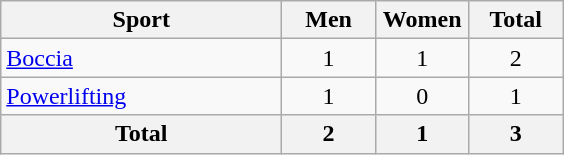<table class="wikitable sortable" style="text-align:center;">
<tr>
<th width=180>Sport</th>
<th width=55>Men</th>
<th width=55>Women</th>
<th width=55>Total</th>
</tr>
<tr>
<td align=left><a href='#'>Boccia</a></td>
<td>1</td>
<td>1</td>
<td>2</td>
</tr>
<tr>
<td align=left><a href='#'>Powerlifting</a></td>
<td>1</td>
<td>0</td>
<td>1</td>
</tr>
<tr>
<th>Total</th>
<th>2</th>
<th>1</th>
<th>3</th>
</tr>
</table>
